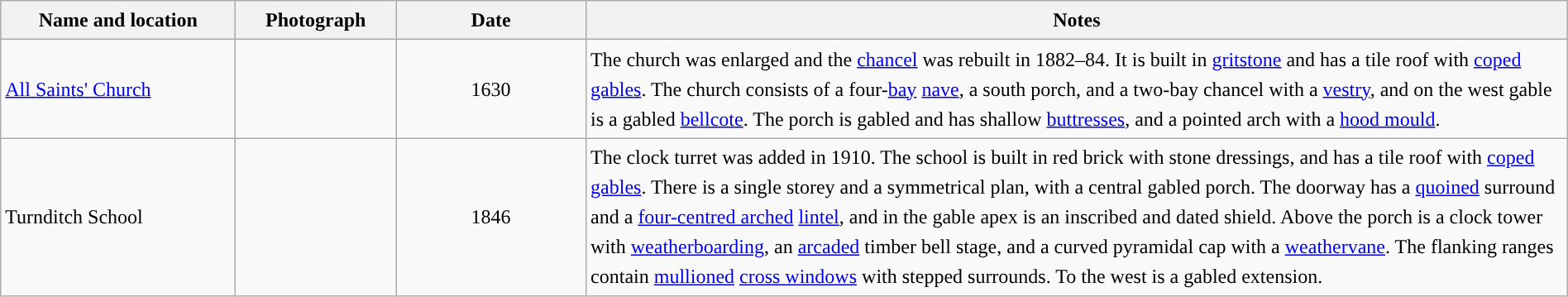<table class="wikitable sortable plainrowheaders" style="width:100%;border:0px;text-align:left;line-height:150%;">
<tr>
<th scope="col"  style="width:150px">Name and location</th>
<th scope="col"  style="width:100px" class="unsortable">Photograph</th>
<th scope="col"  style="width:120px">Date</th>
<th scope="col"  style="width:650px" class="unsortable">Notes</th>
</tr>
<tr>
<td><a href='#'>All Saints' Church</a><br><small></small></td>
<td></td>
<td align="center">1630</td>
<td>The church was enlarged and the <a href='#'>chancel</a> was rebuilt in 1882–84.  It is built in <a href='#'>gritstone</a> and has a tile roof with <a href='#'>coped</a> <a href='#'>gables</a>.  The church consists of a four-<a href='#'>bay</a> <a href='#'>nave</a>, a south porch, and a two-bay chancel with a <a href='#'>vestry</a>, and on the west gable is a gabled <a href='#'>bellcote</a>.  The porch is gabled and has shallow <a href='#'>buttresses</a>, and a pointed arch with a <a href='#'>hood mould</a>.</td>
</tr>
<tr>
<td>Turnditch School<br><small></small></td>
<td></td>
<td align="center">1846</td>
<td>The clock turret was added in 1910.  The school is built in red brick with stone dressings, and has a tile roof with <a href='#'>coped</a> <a href='#'>gables</a>.  There is a single storey and a symmetrical plan, with a central gabled porch.  The doorway has a <a href='#'>quoined</a> surround and a <a href='#'>four-centred arched</a> <a href='#'>lintel</a>, and in the gable apex is an inscribed and dated shield.  Above the porch is a clock tower with <a href='#'>weatherboarding</a>, an <a href='#'>arcaded</a> timber bell stage, and a curved pyramidal cap with a <a href='#'>weathervane</a>.   The flanking ranges contain <a href='#'>mullioned</a> <a href='#'>cross windows</a> with stepped surrounds.  To the west is a gabled extension.</td>
</tr>
<tr>
</tr>
</table>
